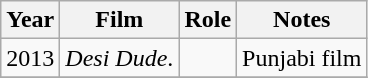<table class = "wikitable sortable">
<tr>
<th>Year</th>
<th>Film</th>
<th>Role</th>
<th>Notes</th>
</tr>
<tr>
<td>2013</td>
<td><em>Desi Dude</em>.</td>
<td></td>
<td>Punjabi film</td>
</tr>
<tr>
</tr>
</table>
